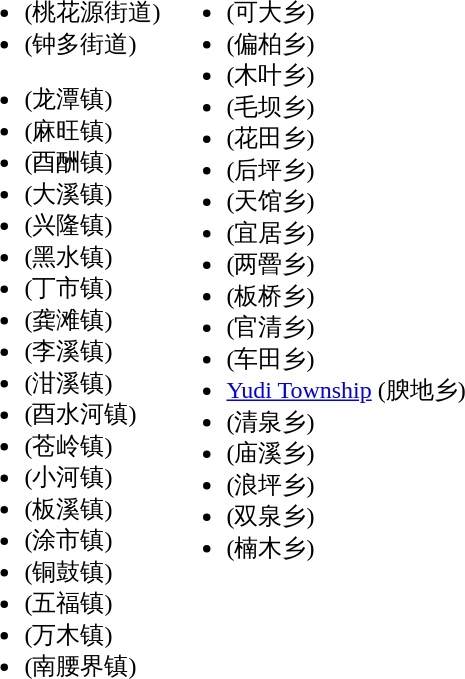<table>
<tr>
<td valign="top"><br><ul><li> (桃花源街道)</li><li> (钟多街道)</li></ul><ul><li> (龙潭镇)</li><li> (麻旺镇)</li><li> (酉酬镇)</li><li> (大溪镇)</li><li> (兴隆镇)</li><li> (黑水镇)</li><li> (丁市镇)</li><li> (龚滩镇)</li><li> (李溪镇)</li><li> (泔溪镇)</li><li> (酉水河镇)</li><li> (苍岭镇)</li><li> (小河镇)</li><li> (板溪镇)</li><li> (涂市镇)</li><li> (铜鼓镇)</li><li> (五福镇)</li><li> (万木镇)</li><li> (南腰界镇)</li></ul></td>
<td valign="top"><br><ul><li> (可大乡)</li><li> (偏柏乡)</li><li> (木叶乡)</li><li> (毛坝乡)</li><li> (花田乡)</li><li> (后坪乡)</li><li> (天馆乡)</li><li> (宜居乡)</li><li> (两罾乡)</li><li> (板桥乡)</li><li> (官清乡)</li><li> (车田乡)</li><li><a href='#'>Yudi Township</a> (​腴地乡)</li><li> (清泉乡)</li><li> (庙溪乡)</li><li> (浪坪乡)</li><li> (双泉乡)</li><li> (楠木乡)</li></ul></td>
</tr>
</table>
